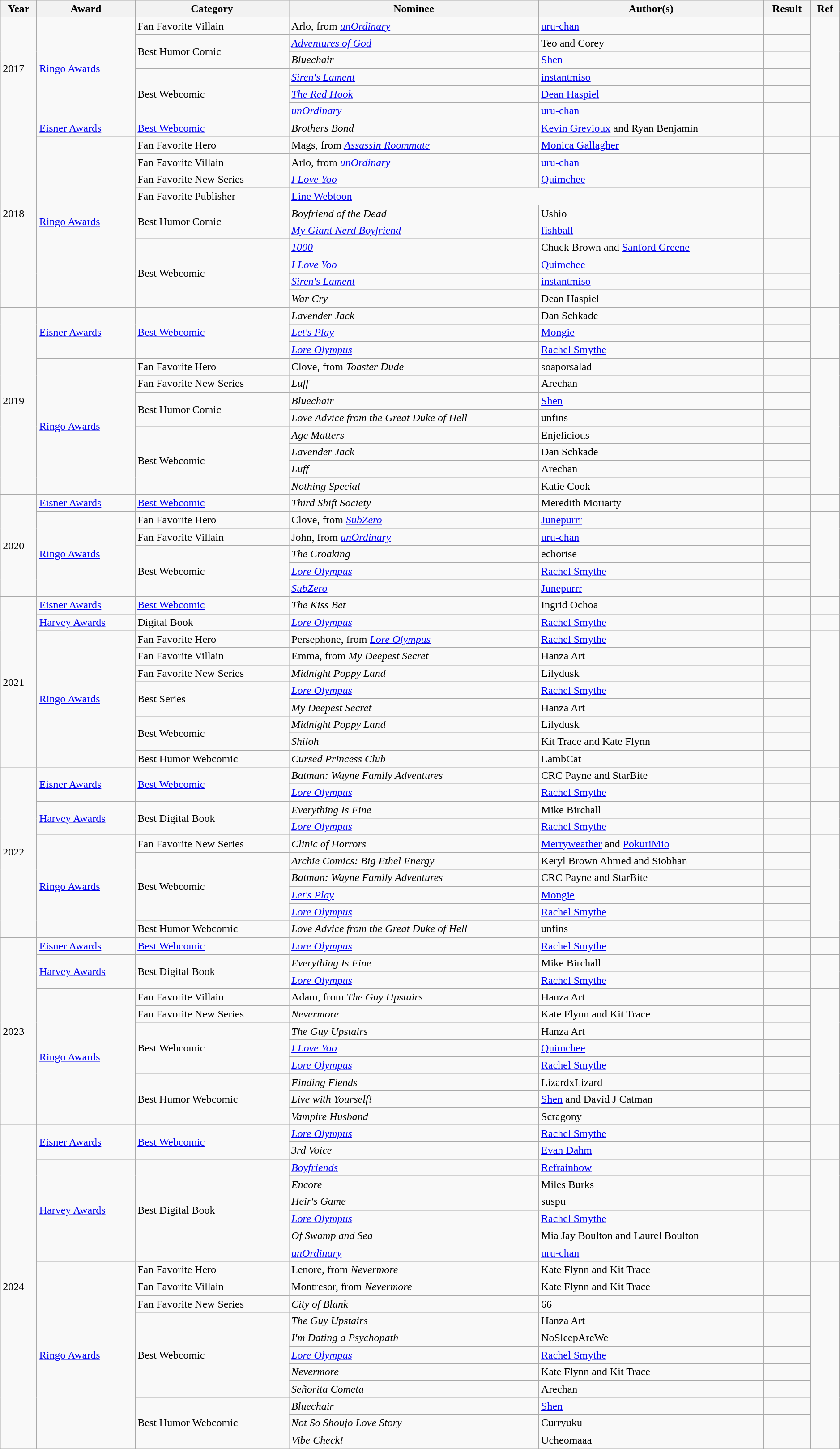<table class="wikitable" style="width:99%;">
<tr>
<th>Year</th>
<th>Award</th>
<th>Category</th>
<th>Nominee</th>
<th>Author(s)</th>
<th>Result</th>
<th>Ref</th>
</tr>
<tr>
<td rowspan="6">2017</td>
<td rowspan="6"><a href='#'>Ringo Awards</a></td>
<td>Fan Favorite Villain</td>
<td>Arlo, from <em><a href='#'>unOrdinary</a></em></td>
<td><a href='#'>uru-chan</a></td>
<td></td>
<td rowspan="6" style="text-align:center"></td>
</tr>
<tr>
<td rowspan="2">Best Humor Comic</td>
<td><em><a href='#'>Adventures of God</a></em></td>
<td>Teo and Corey</td>
<td></td>
</tr>
<tr>
<td><em>Bluechair</em></td>
<td><a href='#'>Shen</a></td>
<td></td>
</tr>
<tr>
<td rowspan="3">Best Webcomic</td>
<td><em><a href='#'>Siren's Lament</a></em></td>
<td><a href='#'>instantmiso</a></td>
<td></td>
</tr>
<tr>
<td><em><a href='#'>The Red Hook</a></em></td>
<td><a href='#'>Dean Haspiel</a></td>
<td></td>
</tr>
<tr>
<td><em><a href='#'>unOrdinary</a></em></td>
<td><a href='#'>uru-chan</a></td>
<td></td>
</tr>
<tr>
<td rowspan="11">2018</td>
<td><a href='#'>Eisner Awards</a></td>
<td><a href='#'>Best Webcomic</a></td>
<td><em>Brothers Bond</em></td>
<td><a href='#'>Kevin Grevioux</a> and Ryan Benjamin</td>
<td></td>
<td style="text-align:center"></td>
</tr>
<tr>
<td rowspan="10"><a href='#'>Ringo Awards</a></td>
<td>Fan Favorite Hero</td>
<td>Mags, from <em><a href='#'>Assassin Roommate</a></em></td>
<td><a href='#'>Monica Gallagher</a></td>
<td></td>
<td rowspan="10" style="text-align:center"></td>
</tr>
<tr>
<td>Fan Favorite Villain</td>
<td>Arlo, from <em><a href='#'>unOrdinary</a></em></td>
<td><a href='#'>uru-chan</a></td>
<td></td>
</tr>
<tr>
<td>Fan Favorite New Series</td>
<td><em><a href='#'>I Love Yoo</a></em></td>
<td><a href='#'>Quimchee</a></td>
<td></td>
</tr>
<tr>
<td>Fan Favorite Publisher</td>
<td colspan="2"><a href='#'>Line Webtoon</a></td>
<td></td>
</tr>
<tr>
<td rowspan="2">Best Humor Comic</td>
<td><em>Boyfriend of the Dead</em></td>
<td>Ushio</td>
<td></td>
</tr>
<tr>
<td><em><a href='#'>My Giant Nerd Boyfriend</a></em></td>
<td><a href='#'>fishball</a></td>
<td></td>
</tr>
<tr>
<td rowspan="4">Best Webcomic</td>
<td><em><a href='#'>1000</a></em></td>
<td>Chuck Brown and <a href='#'>Sanford Greene</a></td>
<td></td>
</tr>
<tr>
<td><em><a href='#'>I Love Yoo</a></em></td>
<td><a href='#'>Quimchee</a></td>
<td></td>
</tr>
<tr>
<td><em><a href='#'>Siren's Lament</a></em></td>
<td><a href='#'>instantmiso</a></td>
<td></td>
</tr>
<tr>
<td><em>War Cry</em></td>
<td>Dean Haspiel</td>
<td></td>
</tr>
<tr>
<td rowspan="11">2019</td>
<td rowspan="3"><a href='#'>Eisner Awards</a></td>
<td rowspan="3"><a href='#'>Best Webcomic</a></td>
<td><em>Lavender Jack</em></td>
<td>Dan Schkade</td>
<td></td>
<td rowspan="3" style="text-align:center"></td>
</tr>
<tr>
<td><em><a href='#'>Let's Play</a></em></td>
<td><a href='#'>Mongie</a></td>
<td></td>
</tr>
<tr>
<td><em><a href='#'>Lore Olympus</a></em></td>
<td><a href='#'>Rachel Smythe</a></td>
<td></td>
</tr>
<tr>
<td rowspan="8"><a href='#'>Ringo Awards</a></td>
<td>Fan Favorite Hero</td>
<td>Clove, from <em>Toaster Dude</em></td>
<td>soaporsalad</td>
<td></td>
<td rowspan="8" style="text-align:center"></td>
</tr>
<tr>
<td>Fan Favorite New Series</td>
<td><em>Luff</em></td>
<td>Arechan</td>
<td></td>
</tr>
<tr>
<td rowspan="2">Best Humor Comic</td>
<td><em>Bluechair</em></td>
<td><a href='#'>Shen</a></td>
<td></td>
</tr>
<tr>
<td><em>Love Advice from the Great Duke of Hell</em></td>
<td>unfins</td>
<td></td>
</tr>
<tr>
<td rowspan="4">Best Webcomic</td>
<td><em>Age Matters</em></td>
<td>Enjelicious</td>
<td></td>
</tr>
<tr>
<td><em>Lavender Jack</em></td>
<td>Dan Schkade</td>
<td></td>
</tr>
<tr>
<td><em>Luff</em></td>
<td>Arechan</td>
<td></td>
</tr>
<tr>
<td><em>Nothing Special</em></td>
<td>Katie Cook</td>
<td></td>
</tr>
<tr>
<td rowspan="6">2020</td>
<td><a href='#'>Eisner Awards</a></td>
<td><a href='#'>Best Webcomic</a></td>
<td><em>Third Shift Society</em></td>
<td>Meredith Moriarty</td>
<td></td>
<td style="text-align:center"></td>
</tr>
<tr>
<td rowspan="5"><a href='#'>Ringo Awards</a></td>
<td>Fan Favorite Hero</td>
<td>Clove, from <em><a href='#'>SubZero</a></em></td>
<td><a href='#'>Junepurrr</a></td>
<td></td>
<td rowspan="5" style="text-align:center"></td>
</tr>
<tr>
<td>Fan Favorite Villain</td>
<td>John, from <em><a href='#'>unOrdinary</a></em></td>
<td><a href='#'>uru-chan</a></td>
<td></td>
</tr>
<tr>
<td rowspan="3">Best Webcomic</td>
<td><em>The Croaking</em></td>
<td>echorise</td>
<td></td>
</tr>
<tr>
<td><em><a href='#'>Lore Olympus</a></em></td>
<td><a href='#'>Rachel Smythe</a></td>
<td></td>
</tr>
<tr>
<td><em><a href='#'>SubZero</a></em></td>
<td><a href='#'>Junepurrr</a></td>
<td></td>
</tr>
<tr>
<td rowspan="10">2021</td>
<td><a href='#'>Eisner Awards</a></td>
<td><a href='#'>Best Webcomic</a></td>
<td><em>The Kiss Bet</em></td>
<td>Ingrid Ochoa</td>
<td></td>
<td style="text-align:center"></td>
</tr>
<tr>
<td><a href='#'>Harvey Awards</a></td>
<td>Digital Book</td>
<td><em><a href='#'>Lore Olympus</a></em></td>
<td><a href='#'>Rachel Smythe</a></td>
<td></td>
<td style="text-align:center"></td>
</tr>
<tr>
<td rowspan="8"><a href='#'>Ringo Awards</a></td>
<td>Fan Favorite Hero</td>
<td>Persephone, from <em><a href='#'>Lore Olympus</a></em></td>
<td><a href='#'>Rachel Smythe</a></td>
<td></td>
<td rowspan="8" style="text-align:center"></td>
</tr>
<tr>
<td>Fan Favorite Villain</td>
<td>Emma, from <em>My Deepest Secret</em></td>
<td>Hanza Art</td>
<td></td>
</tr>
<tr>
<td>Fan Favorite New Series</td>
<td><em>Midnight Poppy Land</em></td>
<td>Lilydusk</td>
<td></td>
</tr>
<tr>
<td rowspan="2">Best Series</td>
<td><em><a href='#'>Lore Olympus</a></em></td>
<td><a href='#'>Rachel Smythe</a></td>
<td></td>
</tr>
<tr>
<td><em>My Deepest Secret</em></td>
<td>Hanza Art</td>
<td></td>
</tr>
<tr>
<td rowspan="2">Best Webcomic</td>
<td><em>Midnight Poppy Land</em></td>
<td>Lilydusk</td>
<td></td>
</tr>
<tr>
<td><em>Shiloh</em></td>
<td>Kit Trace and Kate Flynn</td>
<td></td>
</tr>
<tr>
<td>Best Humor Webcomic</td>
<td><em>Cursed Princess Club</em></td>
<td>LambCat</td>
<td></td>
</tr>
<tr>
<td rowspan="10">2022</td>
<td rowspan="2"><a href='#'>Eisner Awards</a></td>
<td rowspan="2"><a href='#'>Best Webcomic</a></td>
<td><em>Batman: Wayne Family Adventures</em></td>
<td>CRC Payne and StarBite</td>
<td></td>
<td rowspan="2" style="text-align:center"></td>
</tr>
<tr>
<td><em><a href='#'>Lore Olympus</a></em></td>
<td><a href='#'>Rachel Smythe</a></td>
<td></td>
</tr>
<tr>
<td rowspan="2"><a href='#'>Harvey Awards</a></td>
<td rowspan="2">Best Digital Book</td>
<td><em>Everything Is Fine</em></td>
<td>Mike Birchall</td>
<td></td>
<td rowspan="2" style="text-align:center"></td>
</tr>
<tr>
<td><em><a href='#'>Lore Olympus</a></em></td>
<td><a href='#'>Rachel Smythe</a></td>
<td></td>
</tr>
<tr>
<td rowspan="6"><a href='#'>Ringo Awards</a></td>
<td>Fan Favorite New Series</td>
<td><em>Clinic of Horrors</em></td>
<td><a href='#'>Merryweather</a> and <a href='#'>PokuriMio</a></td>
<td></td>
<td rowspan="6" style="text-align:center"></td>
</tr>
<tr>
<td rowspan="4">Best Webcomic</td>
<td><em>Archie Comics: Big Ethel Energy</em></td>
<td>Keryl Brown Ahmed and Siobhan</td>
<td></td>
</tr>
<tr>
<td><em>Batman: Wayne Family Adventures</em></td>
<td>CRC Payne and StarBite</td>
<td></td>
</tr>
<tr>
<td><em><a href='#'>Let's Play</a></em></td>
<td><a href='#'>Mongie</a></td>
<td></td>
</tr>
<tr>
<td><em><a href='#'>Lore Olympus</a></em></td>
<td><a href='#'>Rachel Smythe</a></td>
<td></td>
</tr>
<tr>
<td>Best Humor Webcomic</td>
<td><em>Love Advice from the Great Duke of Hell</em></td>
<td>unfins</td>
<td></td>
</tr>
<tr>
<td rowspan="11">2023</td>
<td><a href='#'>Eisner Awards</a></td>
<td><a href='#'>Best Webcomic</a></td>
<td><em><a href='#'>Lore Olympus</a></em></td>
<td><a href='#'>Rachel Smythe</a></td>
<td></td>
<td style="text-align:center"></td>
</tr>
<tr>
<td rowspan="2"><a href='#'>Harvey Awards</a></td>
<td rowspan="2">Best Digital Book</td>
<td><em>Everything Is Fine</em></td>
<td>Mike Birchall</td>
<td></td>
<td rowspan="2" style="text-align:center"></td>
</tr>
<tr>
<td><em><a href='#'>Lore Olympus</a></em></td>
<td><a href='#'>Rachel Smythe</a></td>
<td></td>
</tr>
<tr>
<td rowspan="8"><a href='#'>Ringo Awards</a></td>
<td>Fan Favorite Villain</td>
<td>Adam, from <em>The Guy Upstairs</em></td>
<td>Hanza Art</td>
<td></td>
<td rowspan="8" style="text-align:center"></td>
</tr>
<tr>
<td>Fan Favorite New Series</td>
<td><em>Nevermore </em></td>
<td>Kate Flynn and Kit Trace</td>
<td></td>
</tr>
<tr>
<td rowspan="3">Best Webcomic</td>
<td><em>The Guy Upstairs</em></td>
<td>Hanza Art</td>
<td></td>
</tr>
<tr>
<td><em><a href='#'>I Love Yoo</a></em></td>
<td><a href='#'>Quimchee</a></td>
<td></td>
</tr>
<tr>
<td><em><a href='#'>Lore Olympus</a></em></td>
<td><a href='#'>Rachel Smythe</a></td>
<td></td>
</tr>
<tr>
<td rowspan="3">Best Humor Webcomic</td>
<td><em>Finding Fiends</em></td>
<td>LizardxLizard</td>
<td></td>
</tr>
<tr>
<td><em>Live with Yourself!</em></td>
<td><a href='#'>Shen</a> and David J Catman</td>
<td></td>
</tr>
<tr>
<td><em>Vampire Husband</em></td>
<td>Scragony</td>
<td></td>
</tr>
<tr>
<td rowspan="19">2024</td>
<td rowspan="2"><a href='#'>Eisner Awards</a></td>
<td rowspan="2"><a href='#'>Best Webcomic</a></td>
<td><em><a href='#'>Lore Olympus</a></em></td>
<td><a href='#'>Rachel Smythe</a></td>
<td></td>
<td rowspan="2" style="text-align:center"></td>
</tr>
<tr>
<td><em>3rd Voice</em></td>
<td><a href='#'>Evan Dahm</a></td>
<td></td>
</tr>
<tr>
<td rowspan="6"><a href='#'>Harvey Awards</a></td>
<td rowspan="6">Best Digital Book</td>
<td><em><a href='#'>Boyfriends</a></em></td>
<td><a href='#'>Refrainbow</a></td>
<td></td>
<td rowspan="6" style="text-align:center"></td>
</tr>
<tr>
<td><em>Encore </em></td>
<td>Miles Burks</td>
<td></td>
</tr>
<tr>
<td><em>Heir's Game</em></td>
<td>suspu</td>
<td></td>
</tr>
<tr>
<td><em><a href='#'>Lore Olympus</a></em></td>
<td><a href='#'>Rachel Smythe</a></td>
<td></td>
</tr>
<tr>
<td><em>Of Swamp and Sea</em></td>
<td>Mia Jay Boulton and Laurel Boulton</td>
<td></td>
</tr>
<tr>
<td><em><a href='#'>unOrdinary</a></em></td>
<td><a href='#'>uru-chan</a></td>
<td></td>
</tr>
<tr>
<td rowspan="11"><a href='#'>Ringo Awards</a></td>
<td>Fan Favorite Hero</td>
<td>Lenore, from <em>Nevermore</em></td>
<td>Kate Flynn and Kit Trace</td>
<td></td>
<td rowspan="11" style="text-align:center"></td>
</tr>
<tr>
<td>Fan Favorite Villain</td>
<td>Montresor, from <em>Nevermore</em></td>
<td>Kate Flynn and Kit Trace</td>
<td></td>
</tr>
<tr>
<td>Fan Favorite New Series</td>
<td><em>City of Blank</em></td>
<td>66</td>
<td></td>
</tr>
<tr>
<td rowspan="5">Best Webcomic</td>
<td><em>The Guy Upstairs</em></td>
<td>Hanza Art</td>
<td></td>
</tr>
<tr>
<td><em>I'm Dating a Psychopath</em></td>
<td>NoSleepAreWe</td>
<td></td>
</tr>
<tr>
<td><em><a href='#'>Lore Olympus</a></em></td>
<td><a href='#'>Rachel Smythe</a></td>
<td></td>
</tr>
<tr>
<td><em>Nevermore</em></td>
<td>Kate Flynn and Kit Trace</td>
<td></td>
</tr>
<tr>
<td><em>Señorita Cometa</em></td>
<td>Arechan</td>
<td></td>
</tr>
<tr>
<td rowspan="3">Best Humor Webcomic</td>
<td><em>Bluechair</em></td>
<td><a href='#'>Shen</a></td>
<td></td>
</tr>
<tr>
<td><em>Not So Shoujo Love Story</em></td>
<td>Curryuku</td>
<td></td>
</tr>
<tr>
<td><em>Vibe Check!</em></td>
<td>Ucheomaaa</td>
<td></td>
</tr>
</table>
